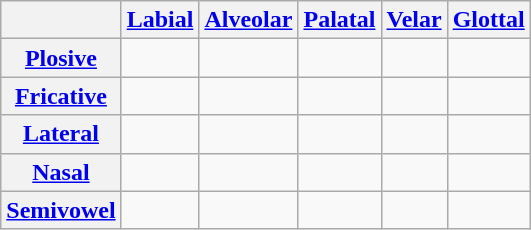<table class="wikitable">
<tr>
<th></th>
<th align="center"><a href='#'>Labial</a></th>
<th align="center"><a href='#'>Alveolar</a></th>
<th align="center"><a href='#'>Palatal</a></th>
<th align="center"><a href='#'>Velar</a></th>
<th align="center"><a href='#'>Glottal</a></th>
</tr>
<tr>
<th><a href='#'>Plosive</a></th>
<td align="center"></td>
<td align="center"></td>
<td align="center"></td>
<td align="center"> </td>
<td align="center"></td>
</tr>
<tr>
<th><a href='#'>Fricative</a></th>
<td></td>
<td align="center"></td>
<td align="center"></td>
<td></td>
<td align="center"></td>
</tr>
<tr>
<th><a href='#'>Lateral</a></th>
<td></td>
<td align="center"></td>
<td></td>
<td></td>
<td></td>
</tr>
<tr>
<th><a href='#'>Nasal</a></th>
<td align="center"></td>
<td align="center"></td>
<td></td>
<td></td>
<td></td>
</tr>
<tr>
<th><a href='#'>Semivowel</a></th>
<td align="center"></td>
<td></td>
<td align="center"></td>
<td></td>
<td></td>
</tr>
</table>
